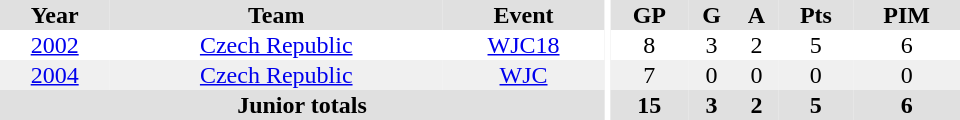<table border="0" cellpadding="1" cellspacing="0" ID="Table3" style="text-align:center; width:40em">
<tr ALIGN="center" bgcolor="#e0e0e0">
<th>Year</th>
<th>Team</th>
<th>Event</th>
<th rowspan="99" bgcolor="#ffffff"></th>
<th>GP</th>
<th>G</th>
<th>A</th>
<th>Pts</th>
<th>PIM</th>
</tr>
<tr>
<td><a href='#'>2002</a></td>
<td><a href='#'>Czech Republic</a></td>
<td><a href='#'>WJC18</a></td>
<td>8</td>
<td>3</td>
<td>2</td>
<td>5</td>
<td>6</td>
</tr>
<tr bgcolor="#f0f0f0">
<td><a href='#'>2004</a></td>
<td><a href='#'>Czech Republic</a></td>
<td><a href='#'>WJC</a></td>
<td>7</td>
<td>0</td>
<td>0</td>
<td>0</td>
<td>0</td>
</tr>
<tr bgcolor="#e0e0e0">
<th colspan="3">Junior totals</th>
<th>15</th>
<th>3</th>
<th>2</th>
<th>5</th>
<th>6</th>
</tr>
</table>
